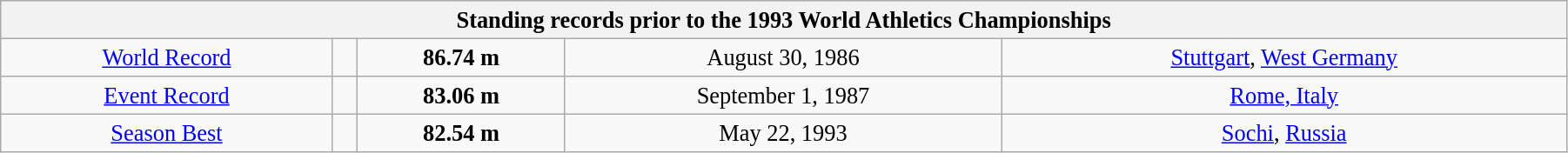<table class="wikitable" style=" text-align:center; font-size:110%;" width="95%">
<tr>
<th colspan="5">Standing records prior to the 1993 World Athletics Championships</th>
</tr>
<tr>
<td><a href='#'>World Record</a></td>
<td></td>
<td><strong>86.74 m </strong></td>
<td>August 30, 1986</td>
<td> <a href='#'>Stuttgart</a>, <a href='#'>West Germany</a></td>
</tr>
<tr>
<td><a href='#'>Event Record</a></td>
<td></td>
<td><strong>83.06 m </strong></td>
<td>September 1, 1987</td>
<td> <a href='#'>Rome, Italy</a></td>
</tr>
<tr>
<td><a href='#'>Season Best</a></td>
<td></td>
<td><strong>82.54 m </strong></td>
<td>May 22, 1993</td>
<td> <a href='#'>Sochi</a>, <a href='#'>Russia</a></td>
</tr>
</table>
